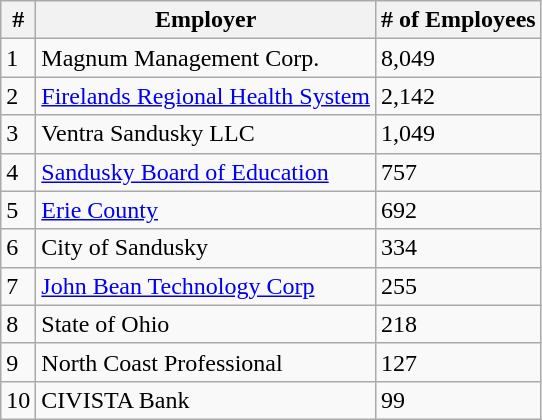<table class="wikitable">
<tr>
<th>#</th>
<th>Employer</th>
<th># of Employees</th>
</tr>
<tr>
<td>1</td>
<td>Magnum Management Corp.</td>
<td>8,049</td>
</tr>
<tr>
<td>2</td>
<td><a href='#'>Firelands Regional Health System</a></td>
<td>2,142</td>
</tr>
<tr>
<td>3</td>
<td>Ventra Sandusky LLC</td>
<td>1,049</td>
</tr>
<tr>
<td>4</td>
<td><a href='#'>Sandusky Board of Education</a></td>
<td>757</td>
</tr>
<tr>
<td>5</td>
<td><a href='#'>Erie County</a></td>
<td>692</td>
</tr>
<tr>
<td>6</td>
<td>City of Sandusky</td>
<td>334</td>
</tr>
<tr>
<td>7</td>
<td><a href='#'>John Bean Technology Corp</a></td>
<td>255</td>
</tr>
<tr>
<td>8</td>
<td>State of Ohio</td>
<td>218</td>
</tr>
<tr>
<td>9</td>
<td>North Coast Professional</td>
<td>127</td>
</tr>
<tr>
<td>10</td>
<td>CIVISTA Bank</td>
<td>99</td>
</tr>
</table>
